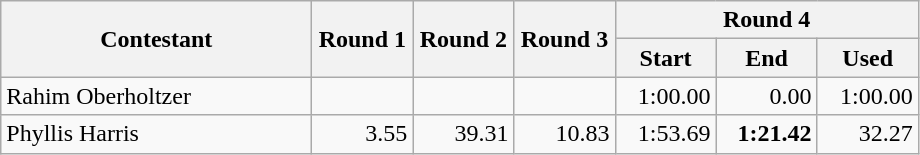<table class="wikitable">
<tr>
<th rowspan="2" width="200">Contestant</th>
<th rowspan="2" width="60">Round 1</th>
<th rowspan="2" width="60">Round 2</th>
<th rowspan="2" width="60">Round 3</th>
<th colspan="3">Round 4</th>
</tr>
<tr>
<th width="60">Start</th>
<th width="60">End</th>
<th width="60">Used</th>
</tr>
<tr>
<td> Rahim Oberholtzer</td>
<td align = right></td>
<td align = right></td>
<td align = right></td>
<td align = right>1:00.00</td>
<td align = right>0.00</td>
<td align = right>1:00.00</td>
</tr>
<tr>
<td> Phyllis Harris</td>
<td align = right>3.55</td>
<td align = right>39.31</td>
<td align = right>10.83</td>
<td align = right>1:53.69</td>
<td align = right><strong>1:21.42</strong></td>
<td align = right>32.27</td>
</tr>
</table>
